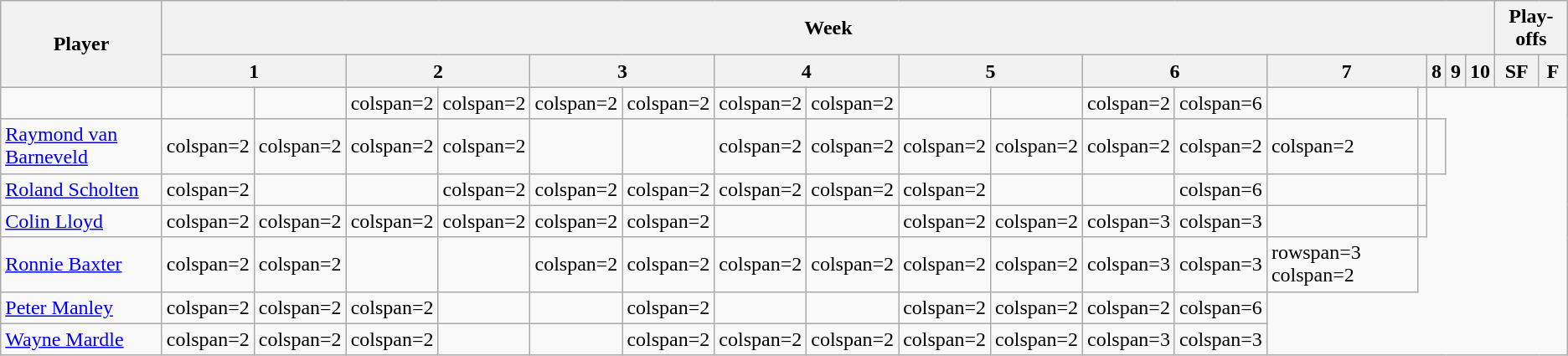<table class="wikitable">
<tr>
<th rowspan=2>Player</th>
<th colspan=24>Week</th>
<th colspan=2>Play-offs</th>
</tr>
<tr>
<th colspan =2>1</th>
<th colspan =2>2</th>
<th colspan =2>3</th>
<th colspan =2>4</th>
<th colspan =2>5</th>
<th colspan =2>6</th>
<th colspan =2>7</th>
<th colspan =2>8</th>
<th colspan =2>9</th>
<th colspan =6>10</th>
<th>SF</th>
<th>F</th>
</tr>
<tr>
<td> </td>
<td></td>
<td></td>
<td>colspan=2 </td>
<td>colspan=2 </td>
<td>colspan=2 </td>
<td>colspan=2 </td>
<td>colspan=2 </td>
<td>colspan=2 </td>
<td></td>
<td></td>
<td>colspan=2 </td>
<td>colspan=6 </td>
<td></td>
<td></td>
</tr>
<tr>
<td> <a href='#'>Raymond van Barneveld</a></td>
<td>colspan=2 </td>
<td>colspan=2 </td>
<td>colspan=2 </td>
<td>colspan=2 </td>
<td></td>
<td></td>
<td>colspan=2 </td>
<td>colspan=2 </td>
<td>colspan=2 </td>
<td>colspan=2 </td>
<td>colspan=2 </td>
<td>colspan=2 </td>
<td>colspan=2 </td>
<td></td>
<td></td>
</tr>
<tr>
<td> <a href='#'>Roland Scholten</a></td>
<td>colspan=2 </td>
<td></td>
<td></td>
<td>colspan=2 </td>
<td>colspan=2 </td>
<td>colspan=2 </td>
<td>colspan=2 </td>
<td>colspan=2 </td>
<td>colspan=2 </td>
<td></td>
<td></td>
<td>colspan=6 </td>
<td></td>
<td></td>
</tr>
<tr>
<td> <a href='#'>Colin Lloyd</a></td>
<td>colspan=2 </td>
<td>colspan=2 </td>
<td>colspan=2 </td>
<td>colspan=2 </td>
<td>colspan=2 </td>
<td>colspan=2 </td>
<td></td>
<td></td>
<td>colspan=2 </td>
<td>colspan=2 </td>
<td>colspan=3 </td>
<td>colspan=3 </td>
<td></td>
<td></td>
</tr>
<tr>
<td> <a href='#'>Ronnie Baxter</a></td>
<td>colspan=2 </td>
<td>colspan=2 </td>
<td></td>
<td></td>
<td>colspan=2 </td>
<td>colspan=2 </td>
<td>colspan=2 </td>
<td>colspan=2 </td>
<td>colspan=2 </td>
<td>colspan=2 </td>
<td>colspan=3 </td>
<td>colspan=3 </td>
<td>rowspan=3 colspan=2 </td>
</tr>
<tr>
<td> <a href='#'>Peter Manley</a></td>
<td>colspan=2 </td>
<td>colspan=2 </td>
<td>colspan=2 </td>
<td></td>
<td></td>
<td>colspan=2 </td>
<td></td>
<td></td>
<td>colspan=2 </td>
<td>colspan=2 </td>
<td>colspan=2 </td>
<td>colspan=6 </td>
</tr>
<tr>
<td> <a href='#'>Wayne Mardle</a></td>
<td>colspan=2 </td>
<td>colspan=2 </td>
<td>colspan=2 </td>
<td></td>
<td></td>
<td>colspan=2 </td>
<td>colspan=2 </td>
<td>colspan=2 </td>
<td>colspan=2 </td>
<td>colspan=2 </td>
<td>colspan=3 </td>
<td>colspan=3 </td>
</tr>
</table>
